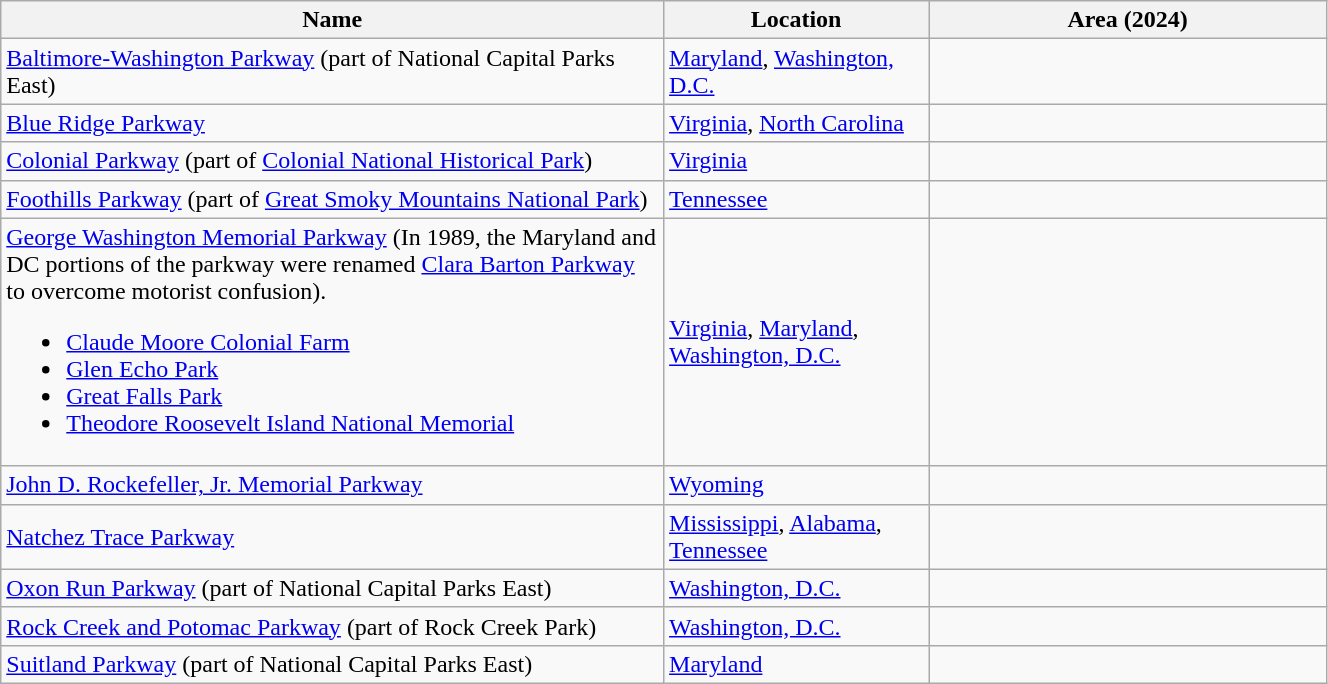<table class="sortable wikitable" style="width:70%">
<tr>
<th style="width:50%;">Name</th>
<th style="width:20%;">Location</th>
<th>Area (2024)</th>
</tr>
<tr>
<td><a href='#'>Baltimore-Washington Parkway</a> (part of National Capital Parks East)</td>
<td><a href='#'>Maryland</a>, <a href='#'>Washington, D.C.</a></td>
<td></td>
</tr>
<tr>
<td><a href='#'>Blue Ridge Parkway</a></td>
<td><a href='#'>Virginia</a>, <a href='#'>North Carolina</a></td>
<td></td>
</tr>
<tr>
<td><a href='#'>Colonial Parkway</a> (part of <a href='#'>Colonial National Historical Park</a>)</td>
<td><a href='#'>Virginia</a></td>
<td></td>
</tr>
<tr>
<td><a href='#'>Foothills Parkway</a> (part of <a href='#'>Great Smoky Mountains National Park</a>)</td>
<td><a href='#'>Tennessee</a></td>
<td></td>
</tr>
<tr>
<td><a href='#'>George Washington Memorial Parkway</a> (In 1989, the Maryland and DC portions of the parkway were renamed <a href='#'>Clara Barton Parkway</a> to overcome motorist confusion).<br><ul><li><a href='#'>Claude Moore Colonial Farm</a></li><li><a href='#'>Glen Echo Park</a></li><li><a href='#'>Great Falls Park</a></li><li><a href='#'>Theodore Roosevelt Island National Memorial</a></li></ul></td>
<td><a href='#'>Virginia</a>, <a href='#'>Maryland</a>, <a href='#'>Washington, D.C.</a></td>
<td></td>
</tr>
<tr>
<td><a href='#'>John D. Rockefeller, Jr. Memorial Parkway</a></td>
<td><a href='#'>Wyoming</a></td>
<td></td>
</tr>
<tr>
<td><a href='#'>Natchez Trace Parkway</a></td>
<td><a href='#'>Mississippi</a>, <a href='#'>Alabama</a>, <a href='#'>Tennessee</a></td>
<td></td>
</tr>
<tr>
<td><a href='#'>Oxon Run Parkway</a> (part of National Capital Parks East)</td>
<td><a href='#'>Washington, D.C.</a></td>
<td></td>
</tr>
<tr>
<td><a href='#'>Rock Creek and Potomac Parkway</a> (part of Rock Creek Park)</td>
<td><a href='#'>Washington, D.C.</a></td>
<td></td>
</tr>
<tr>
<td><a href='#'>Suitland Parkway</a> (part of National Capital Parks East)</td>
<td><a href='#'>Maryland</a></td>
<td></td>
</tr>
</table>
